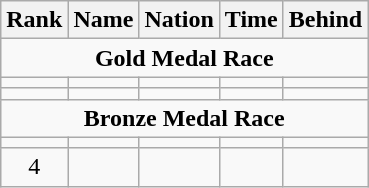<table class="wikitable" style="text-align:center">
<tr>
<th>Rank</th>
<th>Name</th>
<th>Nation</th>
<th>Time</th>
<th>Behind</th>
</tr>
<tr>
<td colspan=5><strong>Gold Medal Race</strong></td>
</tr>
<tr>
<td></td>
<td align=left></td>
<td align=left></td>
<td></td>
<td></td>
</tr>
<tr>
<td></td>
<td align=left></td>
<td align=left></td>
<td></td>
<td></td>
</tr>
<tr>
<td colspan=5><strong>Bronze Medal Race</strong></td>
</tr>
<tr>
<td></td>
<td align=left></td>
<td align=left></td>
<td></td>
<td></td>
</tr>
<tr>
<td>4</td>
<td align=left></td>
<td align=left></td>
<td></td>
<td></td>
</tr>
</table>
